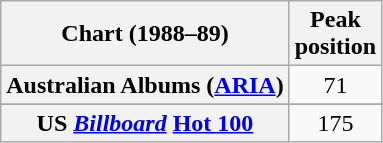<table class="wikitable sortable plainrowheaders" style="text-align:center">
<tr>
<th>Chart (1988–89)</th>
<th>Peak<br>position</th>
</tr>
<tr>
<th scope="row">Australian Albums (<a href='#'>ARIA</a>)</th>
<td style="text-align:center;">71</td>
</tr>
<tr>
</tr>
<tr>
<th scope="row">US <em><a href='#'>Billboard</a></em> <a href='#'>Hot 100</a></th>
<td style="text-align:center;">175</td>
</tr>
</table>
